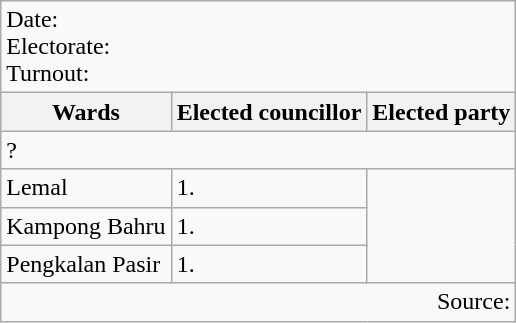<table class=wikitable>
<tr>
<td colspan=3>Date: <br>Electorate: <br>Turnout:</td>
</tr>
<tr>
<th>Wards</th>
<th>Elected councillor</th>
<th>Elected party</th>
</tr>
<tr>
<td colspan=3>? </td>
</tr>
<tr>
<td>Lemal</td>
<td>1.</td>
</tr>
<tr>
<td>Kampong Bahru</td>
<td>1.</td>
</tr>
<tr>
<td>Pengkalan Pasir</td>
<td>1.</td>
</tr>
<tr>
<td colspan=3 align=right>Source:</td>
</tr>
</table>
